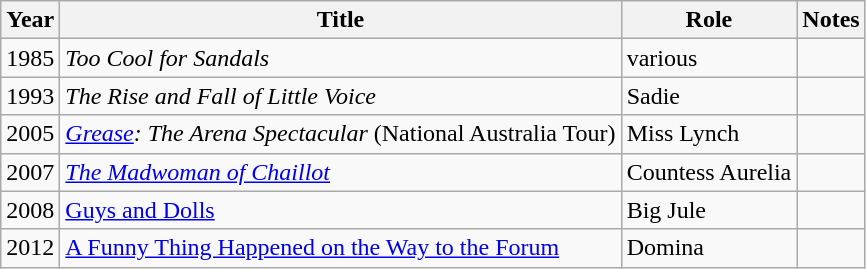<table class="wikitable sortable">
<tr>
<th>Year</th>
<th>Title</th>
<th>Role</th>
<th class = "unsortable">Notes</th>
</tr>
<tr>
<td>1985</td>
<td><em>Too Cool for Sandals</em></td>
<td>various</td>
<td></td>
</tr>
<tr>
<td>1993</td>
<td data-sort-value="Rise and Fall of Little Voice, The"><em>The Rise and Fall of Little Voice</em></td>
<td>Sadie</td>
<td></td>
</tr>
<tr>
<td>2005</td>
<td><em><a href='#'>Grease</a>: The Arena Spectacular</em> (National Australia Tour)</td>
<td>Miss Lynch</td>
<td></td>
</tr>
<tr>
<td>2007</td>
<td data-sort-value="Madwoman of Chaillot, The"><em><a href='#'>The Madwoman of Chaillot</a></em></td>
<td>Countess Aurelia<em></td>
<td></td>
</tr>
<tr>
<td>2008</td>
<td></em><a href='#'>Guys and Dolls</a><em></td>
<td>Big Jule</td>
<td></td>
</tr>
<tr>
<td>2012</td>
<td data-sort-value="Funny Thing Happened on the Way to the Forum, A"></em><a href='#'>A Funny Thing Happened on the Way to the Forum</a><em></td>
<td>Domina</td>
<td></td>
</tr>
</table>
